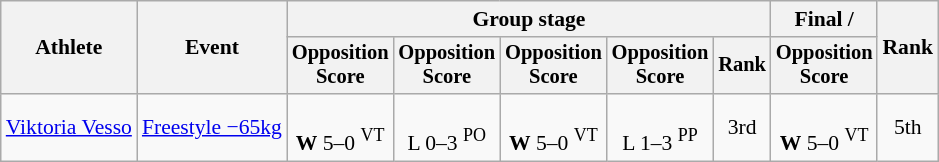<table class="wikitable" style="font-size:90%">
<tr>
<th rowspan=2>Athlete</th>
<th rowspan=2>Event</th>
<th colspan=5>Group stage</th>
<th>Final / </th>
<th rowspan=2>Rank</th>
</tr>
<tr style="font-size:95%">
<th>Opposition<br>Score</th>
<th>Opposition<br>Score</th>
<th>Opposition<br>Score</th>
<th>Opposition<br>Score</th>
<th>Rank</th>
<th>Opposition<br>Score</th>
</tr>
<tr align=center>
<td align=left><a href='#'>Viktoria Vesso</a></td>
<td align=left><a href='#'>Freestyle −65kg</a></td>
<td><br><strong>W</strong> 5–0 <sup>VT</sup></td>
<td><br>L 0–3 <sup>PO</sup></td>
<td><br><strong>W</strong> 5–0 <sup>VT</sup></td>
<td><br>L 1–3 <sup>PP</sup></td>
<td>3rd</td>
<td><br><strong>W</strong> 5–0 <sup>VT</sup></td>
<td>5th</td>
</tr>
</table>
